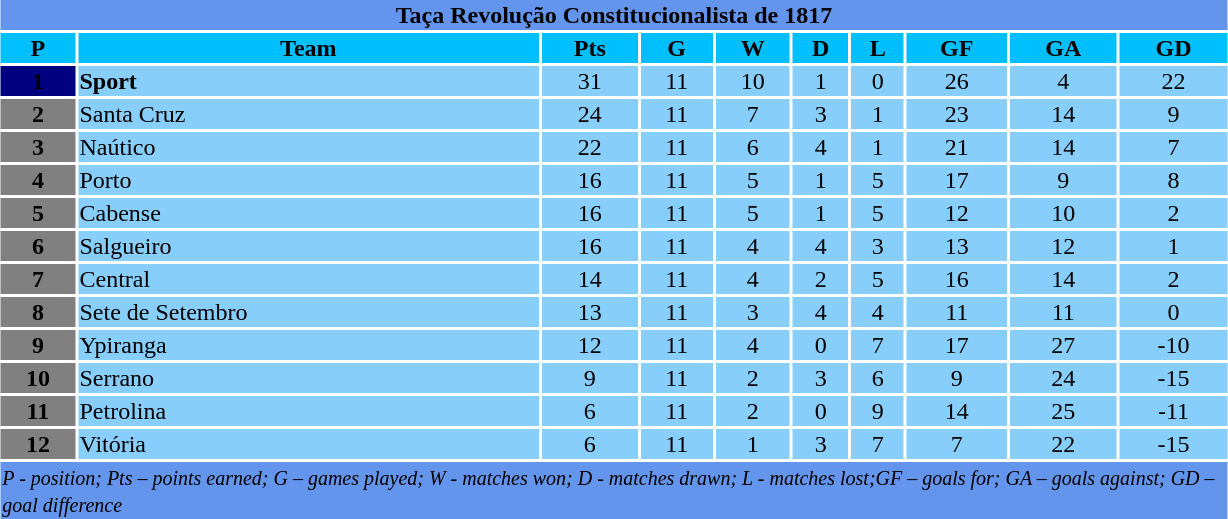<table width=65% align="center" text-align="center">
<tr>
<th colspan="12" bgcolor=#6495ed><span>Taça Revolução Constitucionalista de 1817</span></th>
</tr>
<tr>
<th bgcolor=#00bfff align="center"><span>P</span></th>
<th bgcolor=#00bfff align="center"><span>Team</span></th>
<th bgcolor=#00bfff align="center"><span>Pts</span></th>
<th bgcolor=#00bfff align="center"><span> G</span></th>
<th bgcolor=#00bfff align="center"><span> W</span></th>
<th bgcolor=#00bfff align="center"><span> D</span></th>
<th bgcolor=#00bfff align="center"><span> L</span></th>
<th bgcolor=#00bfff align="center"><span>GF</span></th>
<th bgcolor=#00bfff align="center"><span>GA</span></th>
<th bgcolor=#00bfff align="center"><span>GD</span></th>
</tr>
<tr>
<th bgcolor=#000080 align="center"><span>1</span></th>
<td bgcolor=#87cefa><strong>Sport</strong></td>
<td bgcolor=#87cefa align="center">31</td>
<td bgcolor=#87cefa align="center">11</td>
<td bgcolor=#87cefa align="center">10</td>
<td bgcolor=#87cefa align="center">1</td>
<td bgcolor=#87cefa align="center">0</td>
<td bgcolor=#87cefa align="center">26</td>
<td bgcolor=#87cefa align="center">4</td>
<td bgcolor=#87cefa align="center">22</td>
</tr>
<tr>
<th bgcolor=grey align="center"><span>2</span></th>
<td bgcolor=#87cefa>Santa Cruz</td>
<td bgcolor=#87cefa align="center">24</td>
<td bgcolor=#87cefa align="center">11</td>
<td bgcolor=#87cefa align="center">7</td>
<td bgcolor=#87cefa align="center">3</td>
<td bgcolor=#87cefa align="center">1</td>
<td bgcolor=#87cefa align="center">23</td>
<td bgcolor=#87cefa align="center">14</td>
<td bgcolor=#87cefa align="center">9</td>
</tr>
<tr>
<th bgcolor=grey align="center"><span>3</span></th>
<td bgcolor=#87cefa>Naútico</td>
<td bgcolor=#87cefa align="center">22</td>
<td bgcolor=#87cefa align="center">11</td>
<td bgcolor=#87cefa align="center">6</td>
<td bgcolor=#87cefa align="center">4</td>
<td bgcolor=#87cefa align="center">1</td>
<td bgcolor=#87cefa align="center">21</td>
<td bgcolor=#87cefa align="center">14</td>
<td bgcolor=#87cefa align="center">7</td>
</tr>
<tr>
<th bgcolor=grey align="center"><span>4</span></th>
<td bgcolor=#87cefa>Porto</td>
<td bgcolor=#87cefa align="center">16</td>
<td bgcolor=#87cefa align="center">11</td>
<td bgcolor=#87cefa align="center">5</td>
<td bgcolor=#87cefa align="center">1</td>
<td bgcolor=#87cefa align="center">5</td>
<td bgcolor=#87cefa align="center">17</td>
<td bgcolor=#87cefa align="center">9</td>
<td bgcolor=#87cefa align="center">8</td>
</tr>
<tr>
<th bgcolor=grey align="center"><span>5</span></th>
<td bgcolor=#87cefa>Cabense</td>
<td bgcolor=#87cefa align="center">16</td>
<td bgcolor=#87cefa align="center">11</td>
<td bgcolor=#87cefa align="center">5</td>
<td bgcolor=#87cefa align="center">1</td>
<td bgcolor=#87cefa align="center">5</td>
<td bgcolor=#87cefa align="center">12</td>
<td bgcolor=#87cefa align="center">10</td>
<td bgcolor=#87cefa align="center">2</td>
</tr>
<tr>
<th bgcolor=grey align="center"><span>6</span></th>
<td bgcolor=#87cefa>Salgueiro</td>
<td bgcolor=#87cefa align="center">16</td>
<td bgcolor=#87cefa align="center">11</td>
<td bgcolor=#87cefa align="center">4</td>
<td bgcolor=#87cefa align="center">4</td>
<td bgcolor=#87cefa align="center">3</td>
<td bgcolor=#87cefa align="center">13</td>
<td bgcolor=#87cefa align="center">12</td>
<td bgcolor=#87cefa align="center">1</td>
</tr>
<tr>
<th bgcolor=grey align="center"><span>7</span></th>
<td bgcolor=#87cefa>Central</td>
<td bgcolor=#87cefa align="center">14</td>
<td bgcolor=#87cefa align="center">11</td>
<td bgcolor=#87cefa align="center">4</td>
<td bgcolor=#87cefa align="center">2</td>
<td bgcolor=#87cefa align="center">5</td>
<td bgcolor=#87cefa align="center">16</td>
<td bgcolor=#87cefa align="center">14</td>
<td bgcolor=#87cefa align="center">2</td>
</tr>
<tr>
<th bgcolor=grey align="center"><span>8</span></th>
<td bgcolor=#87cefa>Sete de Setembro</td>
<td bgcolor=#87cefa align="center">13</td>
<td bgcolor=#87cefa align="center">11</td>
<td bgcolor=#87cefa align="center">3</td>
<td bgcolor=#87cefa align="center">4</td>
<td bgcolor=#87cefa align="center">4</td>
<td bgcolor=#87cefa align="center">11</td>
<td bgcolor=#87cefa align="center">11</td>
<td bgcolor=#87cefa align="center">0</td>
</tr>
<tr>
<th bgcolor=grey align="center"><span>9</span></th>
<td bgcolor=#87cefa>Ypiranga</td>
<td bgcolor=#87cefa align="center">12</td>
<td bgcolor=#87cefa align="center">11</td>
<td bgcolor=#87cefa align="center">4</td>
<td bgcolor=#87cefa align="center">0</td>
<td bgcolor=#87cefa align="center">7</td>
<td bgcolor=#87cefa align="center">17</td>
<td bgcolor=#87cefa align="center">27</td>
<td bgcolor=#87cefa align="center">-10</td>
</tr>
<tr>
<th bgcolor=grey align="center"><span>10</span></th>
<td bgcolor=#87cefa>Serrano</td>
<td bgcolor=#87cefa align="center">9</td>
<td bgcolor=#87cefa align="center">11</td>
<td bgcolor=#87cefa align="center">2</td>
<td bgcolor=#87cefa align="center">3</td>
<td bgcolor=#87cefa align="center">6</td>
<td bgcolor=#87cefa align="center">9</td>
<td bgcolor=#87cefa align="center">24</td>
<td bgcolor=#87cefa align="center">-15</td>
</tr>
<tr>
<th bgcolor=grey align="center"><span>11</span></th>
<td bgcolor=#87cefa>Petrolina</td>
<td bgcolor=#87cefa align="center">6</td>
<td bgcolor=#87cefa align="center">11</td>
<td bgcolor=#87cefa align="center">2</td>
<td bgcolor=#87cefa align="center">0</td>
<td bgcolor=#87cefa align="center">9</td>
<td bgcolor=#87cefa align="center">14</td>
<td bgcolor=#87cefa align="center">25</td>
<td bgcolor=#87cefa align="center">-11</td>
</tr>
<tr>
<th bgcolor=grey align="center"><span>12</span></th>
<td bgcolor=#87cefa>Vitória</td>
<td bgcolor=#87cefa align="center">6</td>
<td bgcolor=#87cefa align="center">11</td>
<td bgcolor=#87cefa align="center">1</td>
<td bgcolor=#87cefa align="center">3</td>
<td bgcolor=#87cefa align="center">7</td>
<td bgcolor=#87cefa align="center">7</td>
<td bgcolor=#87cefa align="center">22</td>
<td bgcolor=#87cefa align="center">-15</td>
</tr>
<tr bgcolor=#6495ed>
<td colspan="12"><span><small><em>P - position; Pts – points earned; G – games played; W - matches won; D - matches drawn; L - matches lost;GF – goals for; GA – goals against; GD – goal difference</em></small></span></td>
</tr>
</table>
